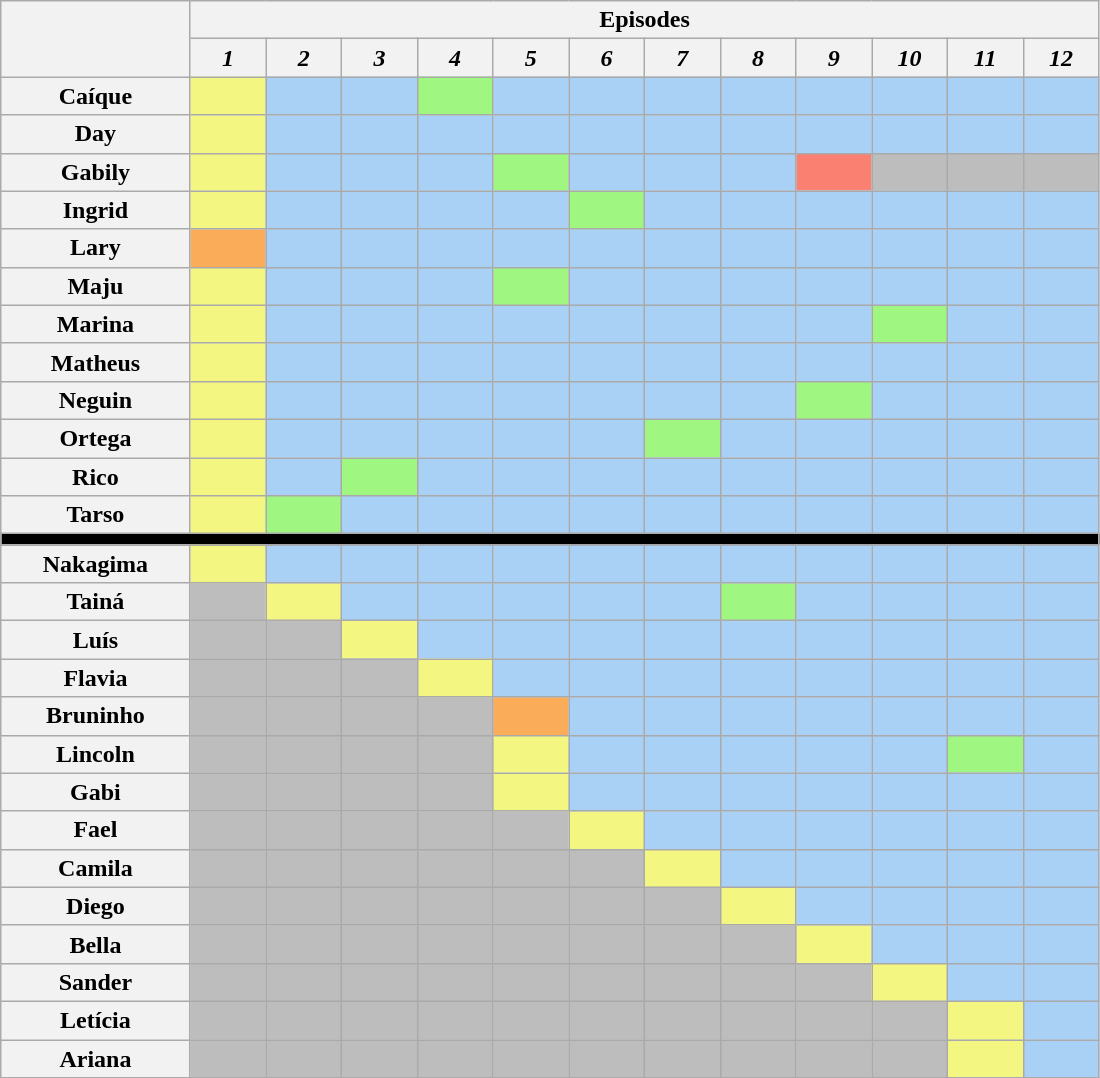<table class="wikitable" style="text-align:center; width:58%;">
<tr>
<th rowspan="2" style="width:15%;"></th>
<th colspan="14" style="text-align:center;">Episodes</th>
</tr>
<tr>
<th style="text-align:center; width:6%;"><em>1</em></th>
<th style="text-align:center; width:6%;"><em>2</em></th>
<th style="text-align:center; width:6%;"><em>3</em></th>
<th style="text-align:center; width:6%;"><em>4</em></th>
<th style="text-align:center; width:6%;"><em>5</em></th>
<th style="text-align:center; width:6%;"><em>6</em></th>
<th style="text-align:center; width:6%;"><em>7</em></th>
<th style="text-align:center; width:6%;"><em>8</em></th>
<th style="text-align:center; width:6%;"><em>9</em></th>
<th style="text-align:center; width:6%;"><em>10</em></th>
<th style="text-align:center; width:6%;"><em>11</em></th>
<th style="text-align:center; width:6%;"><em>12</em></th>
</tr>
<tr>
<th>Caíque</th>
<td style="background:#F3F781;"></td>
<td style="background:#A9D0F5;"></td>
<td style="background:#A9D0F5;"></td>
<td style="background:#9FF781;"></td>
<td style="background:#A9D0F5;"></td>
<td style="background:#A9D0F5;"></td>
<td style="background:#A9D0F5;"></td>
<td style="background:#A9D0F5;"></td>
<td style="background:#A9D0F5;"></td>
<td style="background:#A9D0F5;"></td>
<td style="background:#A9D0F5;"></td>
<td style="background:#A9D0F5;"></td>
</tr>
<tr>
<th>Day</th>
<td style="background:#F3F781;"></td>
<td style="background:#A9D0F5;"></td>
<td style="background:#A9D0F5;"></td>
<td style="background:#A9D0F5;"></td>
<td style="background:#A9D0F5;"></td>
<td style="background:#A9D0F5;"></td>
<td style="background:#A9D0F5;"></td>
<td style="background:#A9D0F5;"></td>
<td style="background:#A9D0F5;"></td>
<td style="background:#A9D0F5;"></td>
<td style="background:#A9D0F5;"></td>
<td style="background:#A9D0F5;"></td>
</tr>
<tr>
<th>Gabily</th>
<td style="background:#F3F781;"></td>
<td style="background:#A9D0F5;"></td>
<td style="background:#A9D0F5;"></td>
<td style="background:#A9D0F5;"></td>
<td style="background:#9FF781;"></td>
<td style="background:#A9D0F5;"></td>
<td style="background:#A9D0F5;"></td>
<td style="background:#A9D0F5;"></td>
<td style="background:#FA8072;"></td>
<td style="background:#BDBDBD;"></td>
<td style="background:#BDBDBD;"></td>
<td style="background:#BDBDBD;"></td>
</tr>
<tr>
<th>Ingrid</th>
<td style="background:#F3F781;"></td>
<td style="background:#A9D0F5;"></td>
<td style="background:#A9D0F5;"></td>
<td style="background:#A9D0F5;"></td>
<td style="background:#A9D0F5;"></td>
<td style="background:#9FF781;"></td>
<td style="background:#A9D0F5;"></td>
<td style="background:#A9D0F5;"></td>
<td style="background:#A9D0F5;"></td>
<td style="background:#A9D0F5;"></td>
<td style="background:#A9D0F5;"></td>
<td style="background:#A9D0F5;"></td>
</tr>
<tr>
<th>Lary</th>
<td style="background:#FAAC58;"></td>
<td style="background:#A9D0F5;"></td>
<td style="background:#A9D0F5;"></td>
<td style="background:#A9D0F5;"></td>
<td style="background:#A9D0F5;"></td>
<td style="background:#A9D0F5;"></td>
<td style="background:#A9D0F5;"></td>
<td style="background:#A9D0F5;"></td>
<td style="background:#A9D0F5;"></td>
<td style="background:#A9D0F5;"></td>
<td style="background:#A9D0F5;"></td>
<td style="background:#A9D0F5;"></td>
</tr>
<tr>
<th>Maju</th>
<td style="background:#F3F781;"></td>
<td style="background:#A9D0F5;"></td>
<td style="background:#A9D0F5;"></td>
<td style="background:#A9D0F5;"></td>
<td style="background:#9FF781;"></td>
<td style="background:#A9D0F5;"></td>
<td style="background:#A9D0F5;"></td>
<td style="background:#A9D0F5;"></td>
<td style="background:#A9D0F5;"></td>
<td style="background:#A9D0F5;"></td>
<td style="background:#A9D0F5;"></td>
<td style="background:#A9D0F5;"></td>
</tr>
<tr>
<th>Marina</th>
<td style="background:#F3F781;"></td>
<td style="background:#A9D0F5;"></td>
<td style="background:#A9D0F5;"></td>
<td style="background:#A9D0F5;"></td>
<td style="background:#A9D0F5;"></td>
<td style="background:#A9D0F5;"></td>
<td style="background:#A9D0F5;"></td>
<td style="background:#A9D0F5;"></td>
<td style="background:#A9D0F5;"></td>
<td style="background:#9FF781;"></td>
<td style="background:#A9D0F5;"></td>
<td style="background:#A9D0F5;"></td>
</tr>
<tr>
<th>Matheus</th>
<td style="background:#F3F781;"></td>
<td style="background:#A9D0F5;"></td>
<td style="background:#A9D0F5;"></td>
<td style="background:#A9D0F5;"></td>
<td style="background:#A9D0F5;"></td>
<td style="background:#A9D0F5;"></td>
<td style="background:#A9D0F5;"></td>
<td style="background:#A9D0F5;"></td>
<td style="background:#A9D0F5;"></td>
<td style="background:#A9D0F5;"></td>
<td style="background:#A9D0F5;"></td>
<td style="background:#A9D0F5;"></td>
</tr>
<tr>
<th>Neguin</th>
<td style="background:#F3F781;"></td>
<td style="background:#A9D0F5;"></td>
<td style="background:#A9D0F5;"></td>
<td style="background:#A9D0F5;"></td>
<td style="background:#A9D0F5;"></td>
<td style="background:#A9D0F5;"></td>
<td style="background:#A9D0F5;"></td>
<td style="background:#A9D0F5;"></td>
<td style="background:#9FF781;"></td>
<td style="background:#A9D0F5;"></td>
<td style="background:#A9D0F5;"></td>
<td style="background:#A9D0F5;"></td>
</tr>
<tr>
<th>Ortega</th>
<td style="background:#F3F781;"></td>
<td style="background:#A9D0F5;"></td>
<td style="background:#A9D0F5;"></td>
<td style="background:#A9D0F5;"></td>
<td style="background:#A9D0F5;"></td>
<td style="background:#A9D0F5;"></td>
<td style="background:#9FF781;"></td>
<td style="background:#A9D0F5;"></td>
<td style="background:#A9D0F5;"></td>
<td style="background:#A9D0F5;"></td>
<td style="background:#A9D0F5;"></td>
<td style="background:#A9D0F5;"></td>
</tr>
<tr>
<th>Rico</th>
<td style="background:#F3F781;"></td>
<td style="background:#A9D0F5;"></td>
<td style="background:#9FF781;"></td>
<td style="background:#A9D0F5;"></td>
<td style="background:#A9D0F5;"></td>
<td style="background:#A9D0F5;"></td>
<td style="background:#A9D0F5;"></td>
<td style="background:#A9D0F5;"></td>
<td style="background:#A9D0F5;"></td>
<td style="background:#A9D0F5;"></td>
<td style="background:#A9D0F5;"></td>
<td style="background:#A9D0F5;"></td>
</tr>
<tr>
<th>Tarso</th>
<td style="background:#F3F781;"></td>
<td style="background:#9FF781;"></td>
<td style="background:#A9D0F5;"></td>
<td style="background:#A9D0F5;"></td>
<td style="background:#A9D0F5;"></td>
<td style="background:#A9D0F5;"></td>
<td style="background:#A9D0F5;"></td>
<td style="background:#A9D0F5;"></td>
<td style="background:#A9D0F5;"></td>
<td style="background:#A9D0F5;"></td>
<td style="background:#A9D0F5;"></td>
<td style="background:#A9D0F5;"></td>
</tr>
<tr>
<th colspan="13" style="background:#000;"></th>
</tr>
<tr>
<th>Nakagima</th>
<td style="background:#F3F781;"></td>
<td style="background:#A9D0F5;"></td>
<td style="background:#A9D0F5;"></td>
<td style="background:#A9D0F5;"></td>
<td style="background:#A9D0F5;"></td>
<td style="background:#A9D0F5;"></td>
<td style="background:#A9D0F5;"></td>
<td style="background:#A9D0F5;"></td>
<td style="background:#A9D0F5;"></td>
<td style="background:#A9D0F5;"></td>
<td style="background:#A9D0F5;"></td>
<td style="background:#A9D0F5;"></td>
</tr>
<tr>
<th>Tainá</th>
<td style="background:#BDBDBD;"></td>
<td style="background:#F3F781;"></td>
<td style="background:#A9D0F5;"></td>
<td style="background:#A9D0F5;"></td>
<td style="background:#A9D0F5;"></td>
<td style="background:#A9D0F5;"></td>
<td style="background:#A9D0F5;"></td>
<td style="background:#9FF781;"></td>
<td style="background:#A9D0F5;"></td>
<td style="background:#A9D0F5;"></td>
<td style="background:#A9D0F5;"></td>
<td style="background:#A9D0F5;"></td>
</tr>
<tr>
<th>Luís</th>
<td style="background:#BDBDBD;"></td>
<td style="background:#BDBDBD;"></td>
<td style="background:#F3F781;"></td>
<td style="background:#A9D0F5;"></td>
<td style="background:#A9D0F5;"></td>
<td style="background:#A9D0F5;"></td>
<td style="background:#A9D0F5;"></td>
<td style="background:#A9D0F5;"></td>
<td style="background:#A9D0F5;"></td>
<td style="background:#A9D0F5;"></td>
<td style="background:#A9D0F5;"></td>
<td style="background:#A9D0F5;"></td>
</tr>
<tr>
<th>Flavia</th>
<td style="background:#BDBDBD;"></td>
<td style="background:#BDBDBD;"></td>
<td style="background:#BDBDBD;"></td>
<td style="background:#F3F781;"></td>
<td style="background:#A9D0F5;"></td>
<td style="background:#A9D0F5;"></td>
<td style="background:#A9D0F5;"></td>
<td style="background:#A9D0F5;"></td>
<td style="background:#A9D0F5;"></td>
<td style="background:#A9D0F5;"></td>
<td style="background:#A9D0F5;"></td>
<td style="background:#A9D0F5;"></td>
</tr>
<tr>
<th>Bruninho</th>
<td style="background:#BDBDBD;"></td>
<td style="background:#BDBDBD;"></td>
<td style="background:#BDBDBD;"></td>
<td style="background:#BDBDBD;"></td>
<td style="background:#FAAC58;"></td>
<td style="background:#A9D0F5;"></td>
<td style="background:#A9D0F5;"></td>
<td style="background:#A9D0F5;"></td>
<td style="background:#A9D0F5;"></td>
<td style="background:#A9D0F5;"></td>
<td style="background:#A9D0F5;"></td>
<td style="background:#A9D0F5;"></td>
</tr>
<tr>
<th>Lincoln</th>
<td style="background:#BDBDBD;"></td>
<td style="background:#BDBDBD;"></td>
<td style="background:#BDBDBD;"></td>
<td style="background:#BDBDBD;"></td>
<td style="background:#F3F781;"></td>
<td style="background:#A9D0F5;"></td>
<td style="background:#A9D0F5;"></td>
<td style="background:#A9D0F5;"></td>
<td style="background:#A9D0F5;"></td>
<td style="background:#A9D0F5;"></td>
<td style="background:#9FF781;"></td>
<td style="background:#A9D0F5;"></td>
</tr>
<tr>
<th>Gabi</th>
<td style="background:#BDBDBD;"></td>
<td style="background:#BDBDBD;"></td>
<td style="background:#BDBDBD;"></td>
<td style="background:#BDBDBD;"></td>
<td style="background:#F3F781;"></td>
<td style="background:#A9D0F5;"></td>
<td style="background:#A9D0F5;"></td>
<td style="background:#A9D0F5;"></td>
<td style="background:#A9D0F5;"></td>
<td style="background:#A9D0F5;"></td>
<td style="background:#A9D0F5;"></td>
<td style="background:#A9D0F5;"></td>
</tr>
<tr>
<th>Fael</th>
<td style="background:#BDBDBD;"></td>
<td style="background:#BDBDBD;"></td>
<td style="background:#BDBDBD;"></td>
<td style="background:#BDBDBD;"></td>
<td style="background:#BDBDBD;"></td>
<td style="background:#F3F781;"></td>
<td style="background:#A9D0F5;"></td>
<td style="background:#A9D0F5;"></td>
<td style="background:#A9D0F5;"></td>
<td style="background:#A9D0F5;"></td>
<td style="background:#A9D0F5;"></td>
<td style="background:#A9D0F5;"></td>
</tr>
<tr>
<th>Camila</th>
<td style="background:#BDBDBD;"></td>
<td style="background:#BDBDBD;"></td>
<td style="background:#BDBDBD;"></td>
<td style="background:#BDBDBD;"></td>
<td style="background:#BDBDBD;"></td>
<td style="background:#BDBDBD;"></td>
<td style="background:#F3F781;"></td>
<td style="background:#A9D0F5;"></td>
<td style="background:#A9D0F5;"></td>
<td style="background:#A9D0F5;"></td>
<td style="background:#A9D0F5;"></td>
<td style="background:#A9D0F5;"></td>
</tr>
<tr>
<th>Diego</th>
<td style="background:#BDBDBD;"></td>
<td style="background:#BDBDBD;"></td>
<td style="background:#BDBDBD;"></td>
<td style="background:#BDBDBD;"></td>
<td style="background:#BDBDBD;"></td>
<td style="background:#BDBDBD;"></td>
<td style="background:#BDBDBD;"></td>
<td style="background:#F3F781;"></td>
<td style="background:#A9D0F5;"></td>
<td style="background:#A9D0F5;"></td>
<td style="background:#A9D0F5;"></td>
<td style="background:#A9D0F5;"></td>
</tr>
<tr>
<th>Bella</th>
<td style="background:#BDBDBD;"></td>
<td style="background:#BDBDBD;"></td>
<td style="background:#BDBDBD;"></td>
<td style="background:#BDBDBD;"></td>
<td style="background:#BDBDBD;"></td>
<td style="background:#BDBDBD;"></td>
<td style="background:#BDBDBD;"></td>
<td style="background:#BDBDBD;"></td>
<td style="background:#F3F781;"></td>
<td style="background:#A9D0F5;"></td>
<td style="background:#A9D0F5;"></td>
<td style="background:#A9D0F5;"></td>
</tr>
<tr>
<th>Sander</th>
<td style="background:#BDBDBD;"></td>
<td style="background:#BDBDBD;"></td>
<td style="background:#BDBDBD;"></td>
<td style="background:#BDBDBD;"></td>
<td style="background:#BDBDBD;"></td>
<td style="background:#BDBDBD;"></td>
<td style="background:#BDBDBD;"></td>
<td style="background:#BDBDBD;"></td>
<td style="background:#BDBDBD;"></td>
<td style="background:#F3F781;"></td>
<td style="background:#A9D0F5;"></td>
<td style="background:#A9D0F5;"></td>
</tr>
<tr>
<th>Letícia</th>
<td style="background:#BDBDBD;"></td>
<td style="background:#BDBDBD;"></td>
<td style="background:#BDBDBD;"></td>
<td style="background:#BDBDBD;"></td>
<td style="background:#BDBDBD;"></td>
<td style="background:#BDBDBD;"></td>
<td style="background:#BDBDBD;"></td>
<td style="background:#BDBDBD;"></td>
<td style="background:#BDBDBD;"></td>
<td style="background:#BDBDBD;"></td>
<td style="background:#F3F781;"></td>
<td style="background:#A9D0F5;"></td>
</tr>
<tr>
<th>Ariana</th>
<td style="background:#BDBDBD;"></td>
<td style="background:#BDBDBD;"></td>
<td style="background:#BDBDBD;"></td>
<td style="background:#BDBDBD;"></td>
<td style="background:#BDBDBD;"></td>
<td style="background:#BDBDBD;"></td>
<td style="background:#BDBDBD;"></td>
<td style="background:#BDBDBD;"></td>
<td style="background:#BDBDBD;"></td>
<td style="background:#BDBDBD;"></td>
<td style="background:#F3F781;"></td>
<td style="background:#A9D0F5;"></td>
</tr>
<tr>
</tr>
</table>
